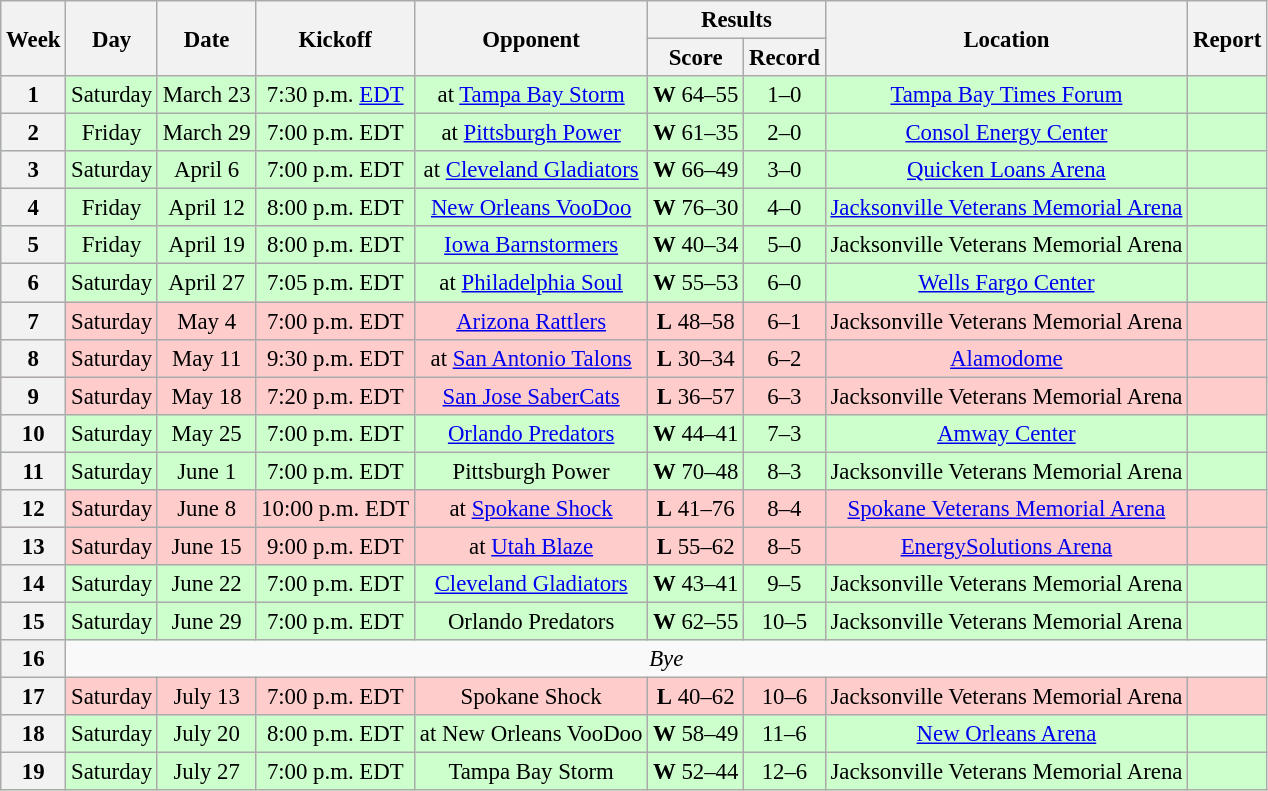<table class="wikitable" style="font-size: 95%;">
<tr>
<th rowspan=2>Week</th>
<th rowspan=2>Day</th>
<th rowspan=2>Date</th>
<th rowspan=2>Kickoff</th>
<th rowspan=2>Opponent</th>
<th colspan=2>Results</th>
<th rowspan=2>Location</th>
<th rowspan=2>Report</th>
</tr>
<tr>
<th>Score</th>
<th>Record</th>
</tr>
<tr style= background:#ccffcc>
<th align="center"><strong>1</strong></th>
<td align="center">Saturday</td>
<td align="center">March 23</td>
<td align="center">7:30 p.m. <a href='#'>EDT</a></td>
<td align="center">at <a href='#'>Tampa Bay Storm</a></td>
<td align="center"><strong>W</strong> 64–55</td>
<td align="center">1–0</td>
<td align="center"><a href='#'>Tampa Bay Times Forum</a></td>
<td align="center"></td>
</tr>
<tr style= background:#ccffcc>
<th align="center"><strong>2</strong></th>
<td align="center">Friday</td>
<td align="center">March 29</td>
<td align="center">7:00 p.m. EDT</td>
<td align="center">at <a href='#'>Pittsburgh Power</a></td>
<td align="center"><strong>W</strong> 61–35</td>
<td align="center">2–0</td>
<td align="center"><a href='#'>Consol Energy Center</a></td>
<td align="center"></td>
</tr>
<tr style= background:#ccffcc>
<th align="center"><strong>3</strong></th>
<td align="center">Saturday</td>
<td align="center">April 6</td>
<td align="center">7:00 p.m. EDT</td>
<td align="center">at <a href='#'>Cleveland Gladiators</a></td>
<td align="center"><strong>W</strong> 66–49</td>
<td align="center">3–0</td>
<td align="center"><a href='#'>Quicken Loans Arena</a></td>
<td align="center"></td>
</tr>
<tr style= background:#ccffcc>
<th align="center"><strong>4</strong></th>
<td align="center">Friday</td>
<td align="center">April 12</td>
<td align="center">8:00 p.m. EDT</td>
<td align="center"><a href='#'>New Orleans VooDoo</a></td>
<td align="center"><strong>W</strong> 76–30</td>
<td align="center">4–0</td>
<td align="center"><a href='#'>Jacksonville Veterans Memorial Arena</a></td>
<td align="center"></td>
</tr>
<tr style= background:#ccffcc>
<th align="center"><strong>5</strong></th>
<td align="center">Friday</td>
<td align="center">April 19</td>
<td align="center">8:00 p.m. EDT</td>
<td align="center"><a href='#'>Iowa Barnstormers</a></td>
<td align="center"><strong>W</strong> 40–34</td>
<td align="center">5–0</td>
<td align="center">Jacksonville Veterans Memorial Arena</td>
<td align="center"></td>
</tr>
<tr style= background:#ccffcc>
<th align="center"><strong>6</strong></th>
<td align="center">Saturday</td>
<td align="center">April 27</td>
<td align="center">7:05 p.m. EDT</td>
<td align="center">at <a href='#'>Philadelphia Soul</a></td>
<td align="center"><strong>W</strong> 55–53</td>
<td align="center">6–0</td>
<td align="center"><a href='#'>Wells Fargo Center</a></td>
<td align="center"></td>
</tr>
<tr style= background:#ffcccc>
<th align="center"><strong>7</strong></th>
<td align="center">Saturday</td>
<td align="center">May 4</td>
<td align="center">7:00 p.m. EDT</td>
<td align="center"><a href='#'>Arizona Rattlers</a></td>
<td align="center"><strong>L</strong> 48–58</td>
<td align="center">6–1</td>
<td align="center">Jacksonville Veterans Memorial Arena</td>
<td align="center"></td>
</tr>
<tr style= background:#ffcccc>
<th align="center"><strong>8</strong></th>
<td align="center">Saturday</td>
<td align="center">May 11</td>
<td align="center">9:30 p.m. EDT</td>
<td align="center">at <a href='#'>San Antonio Talons</a></td>
<td align="center"><strong>L</strong> 30–34</td>
<td align="center">6–2</td>
<td align="center"><a href='#'>Alamodome</a></td>
<td align="center"></td>
</tr>
<tr style= background:#ffcccc>
<th align="center"><strong>9</strong></th>
<td align="center">Saturday</td>
<td align="center">May 18</td>
<td align="center">7:20 p.m. EDT</td>
<td align="center"><a href='#'>San Jose SaberCats</a></td>
<td align="center"><strong>L</strong> 36–57</td>
<td align="center">6–3</td>
<td align="center">Jacksonville Veterans Memorial Arena</td>
<td align="center"></td>
</tr>
<tr style= background:#ccffcc>
<th align="center"><strong>10</strong></th>
<td align="center">Saturday</td>
<td align="center">May 25</td>
<td align="center">7:00 p.m. EDT</td>
<td align="center"><a href='#'>Orlando Predators</a></td>
<td align="center"><strong>W</strong> 44–41</td>
<td align="center">7–3</td>
<td align="center"><a href='#'>Amway Center</a></td>
<td align="center"></td>
</tr>
<tr style= background:#ccffcc>
<th align="center"><strong>11</strong></th>
<td align="center">Saturday</td>
<td align="center">June 1</td>
<td align="center">7:00 p.m. EDT</td>
<td align="center">Pittsburgh Power</td>
<td align="center"><strong>W</strong> 70–48</td>
<td align="center">8–3</td>
<td align="center">Jacksonville Veterans Memorial Arena</td>
<td align="center"></td>
</tr>
<tr style= background:#ffcccc>
<th align="center"><strong>12</strong></th>
<td align="center">Saturday</td>
<td align="center">June 8</td>
<td align="center">10:00 p.m. EDT</td>
<td align="center">at <a href='#'>Spokane Shock</a></td>
<td align="center"><strong>L</strong> 41–76</td>
<td align="center">8–4</td>
<td align="center"><a href='#'>Spokane Veterans Memorial Arena</a></td>
<td align="center"></td>
</tr>
<tr style= background:#ffcccc>
<th align="center"><strong>13</strong></th>
<td align="center">Saturday</td>
<td align="center">June 15</td>
<td align="center">9:00 p.m. EDT</td>
<td align="center">at <a href='#'>Utah Blaze</a></td>
<td align="center"><strong>L</strong> 55–62</td>
<td align="center">8–5</td>
<td align="center"><a href='#'>EnergySolutions Arena</a></td>
<td align="center"></td>
</tr>
<tr style= background:#ccffcc>
<th align="center"><strong>14</strong></th>
<td align="center">Saturday</td>
<td align="center">June 22</td>
<td align="center">7:00 p.m. EDT</td>
<td align="center"><a href='#'>Cleveland Gladiators</a></td>
<td align="center"><strong>W</strong> 43–41</td>
<td align="center">9–5</td>
<td align="center">Jacksonville Veterans Memorial Arena</td>
<td align="center"></td>
</tr>
<tr style= background:#ccffcc>
<th align="center"><strong>15</strong></th>
<td align="center">Saturday</td>
<td align="center">June 29</td>
<td align="center">7:00 p.m. EDT</td>
<td align="center">Orlando Predators</td>
<td align="center"><strong>W</strong> 62–55</td>
<td align="center">10–5</td>
<td align="center">Jacksonville Veterans Memorial Arena</td>
<td align="center"></td>
</tr>
<tr style=>
<th align="center"><strong>16</strong></th>
<td colspan=9 align="center" valign="middle"><em>Bye</em></td>
</tr>
<tr style= background:#ffcccc>
<th align="center"><strong>17</strong></th>
<td align="center">Saturday</td>
<td align="center">July 13</td>
<td align="center">7:00 p.m. EDT</td>
<td align="center">Spokane Shock</td>
<td align="center"><strong>L</strong> 40–62</td>
<td align="center">10–6</td>
<td align="center">Jacksonville Veterans Memorial Arena</td>
<td align="center"></td>
</tr>
<tr style= background:#ccffcc>
<th align="center"><strong>18</strong></th>
<td align="center">Saturday</td>
<td align="center">July 20</td>
<td align="center">8:00 p.m. EDT</td>
<td align="center">at New Orleans VooDoo</td>
<td align="center"><strong>W</strong> 58–49</td>
<td align="center">11–6</td>
<td align="center"><a href='#'>New Orleans Arena</a></td>
<td align="center"></td>
</tr>
<tr style= background:#ccffcc>
<th align="center"><strong>19</strong></th>
<td align="center">Saturday</td>
<td align="center">July 27</td>
<td align="center">7:00 p.m. EDT</td>
<td align="center">Tampa Bay Storm</td>
<td align="center"><strong>W</strong> 52–44</td>
<td align="center">12–6</td>
<td align="center">Jacksonville Veterans Memorial Arena</td>
<td align="center"></td>
</tr>
</table>
